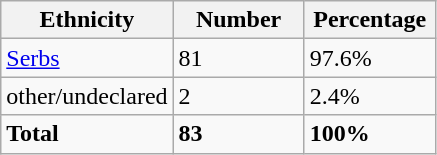<table class="wikitable">
<tr>
<th width="100px">Ethnicity</th>
<th width="80px">Number</th>
<th width="80px">Percentage</th>
</tr>
<tr>
<td><a href='#'>Serbs</a></td>
<td>81</td>
<td>97.6%</td>
</tr>
<tr>
<td>other/undeclared</td>
<td>2</td>
<td>2.4%</td>
</tr>
<tr>
<td><strong>Total</strong></td>
<td><strong>83</strong></td>
<td><strong>100%</strong></td>
</tr>
</table>
